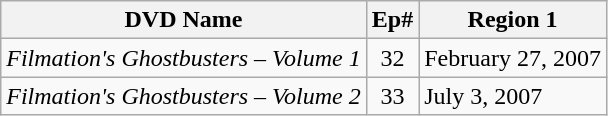<table class="wikitable">
<tr>
<th>DVD Name</th>
<th>Ep#</th>
<th>Region 1</th>
</tr>
<tr>
<td><em>Filmation's Ghostbusters – Volume 1</em></td>
<td style="text-align:center;">32</td>
<td>February 27, 2007</td>
</tr>
<tr>
<td><em>Filmation's Ghostbusters – Volume 2</em></td>
<td style="text-align:center;">33</td>
<td>July 3, 2007</td>
</tr>
</table>
